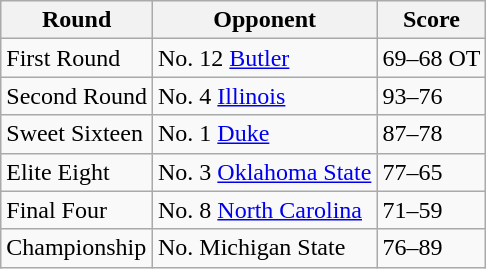<table class="wikitable">
<tr>
<th>Round</th>
<th>Opponent</th>
<th>Score</th>
</tr>
<tr>
<td>First Round</td>
<td>No. 12 <a href='#'>Butler</a></td>
<td>69–68 OT</td>
</tr>
<tr>
<td>Second Round</td>
<td>No. 4 <a href='#'>Illinois</a></td>
<td>93–76</td>
</tr>
<tr>
<td>Sweet Sixteen</td>
<td>No. 1 <a href='#'>Duke</a></td>
<td>87–78</td>
</tr>
<tr>
<td>Elite Eight</td>
<td>No. 3 <a href='#'>Oklahoma State</a></td>
<td>77–65</td>
</tr>
<tr>
<td>Final Four</td>
<td>No. 8 <a href='#'>North Carolina</a></td>
<td>71–59</td>
</tr>
<tr>
<td>Championship</td>
<td>No. Michigan State</td>
<td>76–89</td>
</tr>
</table>
